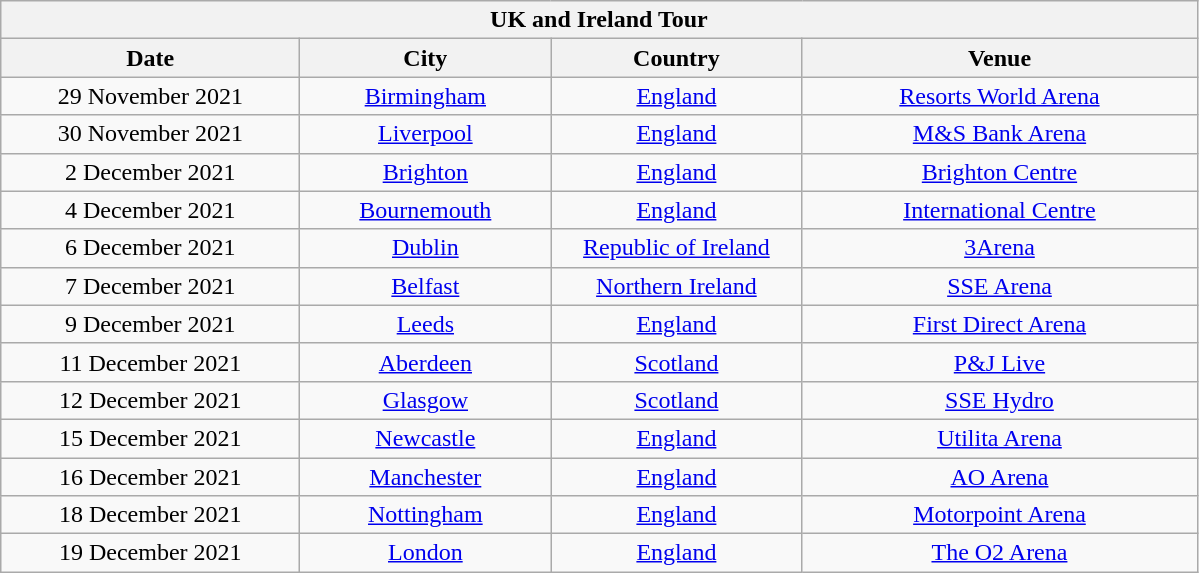<table class="wikitable plainrowheaders" style="text-align:center;">
<tr>
<th colspan="6">UK and Ireland Tour</th>
</tr>
<tr>
<th scope="col" style="width:12em;">Date</th>
<th scope="col" style="width:10em;">City</th>
<th scope="col" style="width:10em;">Country</th>
<th scope="col" style="width:16em;">Venue</th>
</tr>
<tr>
<td>29 November 2021</td>
<td><a href='#'>Birmingham</a></td>
<td><a href='#'>England</a></td>
<td><a href='#'>Resorts World Arena</a></td>
</tr>
<tr>
<td>30 November 2021</td>
<td><a href='#'>Liverpool</a></td>
<td><a href='#'>England</a></td>
<td><a href='#'>M&S Bank Arena</a></td>
</tr>
<tr>
<td>2 December 2021</td>
<td><a href='#'>Brighton</a></td>
<td><a href='#'>England</a></td>
<td><a href='#'>Brighton Centre</a></td>
</tr>
<tr>
<td>4 December 2021</td>
<td><a href='#'>Bournemouth</a></td>
<td><a href='#'>England</a></td>
<td><a href='#'>International Centre</a></td>
</tr>
<tr>
<td>6 December 2021</td>
<td><a href='#'>Dublin</a></td>
<td><a href='#'>Republic of Ireland</a></td>
<td><a href='#'>3Arena</a></td>
</tr>
<tr>
<td>7 December 2021</td>
<td><a href='#'>Belfast</a></td>
<td><a href='#'>Northern Ireland</a></td>
<td><a href='#'>SSE Arena</a></td>
</tr>
<tr>
<td>9 December 2021</td>
<td><a href='#'>Leeds</a></td>
<td><a href='#'>England</a></td>
<td><a href='#'>First Direct Arena</a></td>
</tr>
<tr>
<td>11 December 2021</td>
<td><a href='#'>Aberdeen</a></td>
<td><a href='#'>Scotland</a></td>
<td><a href='#'>P&J Live</a></td>
</tr>
<tr>
<td>12 December 2021</td>
<td><a href='#'>Glasgow</a></td>
<td><a href='#'>Scotland</a></td>
<td><a href='#'>SSE Hydro</a></td>
</tr>
<tr>
<td>15 December 2021</td>
<td><a href='#'>Newcastle</a></td>
<td><a href='#'>England</a></td>
<td><a href='#'>Utilita Arena</a></td>
</tr>
<tr>
<td>16 December 2021</td>
<td><a href='#'>Manchester</a></td>
<td><a href='#'>England</a></td>
<td><a href='#'>AO Arena</a></td>
</tr>
<tr>
<td>18 December 2021</td>
<td><a href='#'>Nottingham</a></td>
<td><a href='#'>England</a></td>
<td><a href='#'>Motorpoint Arena</a></td>
</tr>
<tr>
<td>19 December 2021</td>
<td><a href='#'>London</a></td>
<td><a href='#'>England</a></td>
<td><a href='#'>The O2 Arena</a></td>
</tr>
</table>
